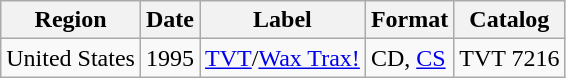<table class="wikitable">
<tr>
<th>Region</th>
<th>Date</th>
<th>Label</th>
<th>Format</th>
<th>Catalog</th>
</tr>
<tr>
<td>United States</td>
<td>1995</td>
<td><a href='#'>TVT</a>/<a href='#'>Wax Trax!</a></td>
<td>CD, <a href='#'>CS</a></td>
<td>TVT 7216</td>
</tr>
</table>
